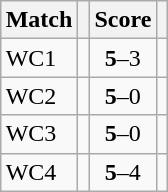<table class="wikitable" style="font-size: 100%; margin: 1em auto 1em auto;">
<tr>
<th>Match</th>
<th></th>
<th>Score</th>
<th></th>
</tr>
<tr>
<td>WC1</td>
<td><strong></strong></td>
<td align="center"><strong>5</strong>–3</td>
<td></td>
</tr>
<tr>
<td>WC2</td>
<td><strong></strong></td>
<td align="center"><strong>5</strong>–0</td>
<td></td>
</tr>
<tr>
<td>WC3</td>
<td><strong></strong></td>
<td align="center"><strong>5</strong>–0</td>
<td></td>
</tr>
<tr>
<td>WC4</td>
<td><strong></strong></td>
<td align="center"><strong>5</strong>–4</td>
<td></td>
</tr>
</table>
